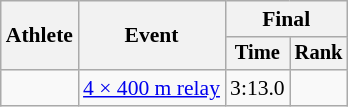<table class="wikitable" style="font-size:90%">
<tr>
<th rowspan="2">Athlete</th>
<th rowspan="2">Event</th>
<th colspan="2">Final</th>
</tr>
<tr style="font-size:95%">
<th>Time</th>
<th>Rank</th>
</tr>
<tr align=center>
<td align=left></td>
<td align=left><a href='#'>4 × 400 m relay</a></td>
<td>3:13.0</td>
<td></td>
</tr>
</table>
